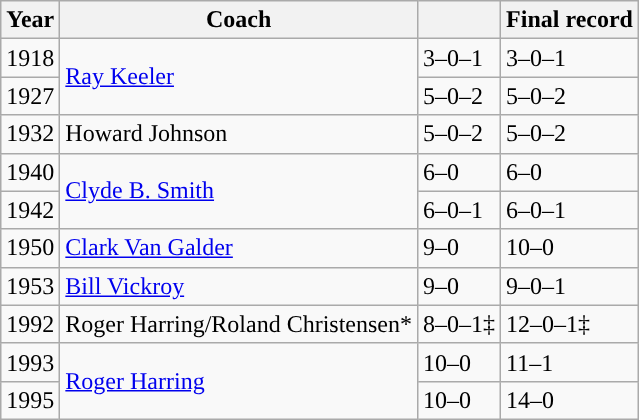<table class="wikitable">
<tr>
<th width=px>Year</th>
<th width=px>Coach</th>
<th width=px></th>
<th width=px>Final record</th>
</tr>
<tr>
<td>1918</td>
<td rowspan="2"><a href='#'>Ray Keeler</a></td>
<td>3–0–1</td>
<td>3–0–1</td>
</tr>
<tr>
<td>1927</td>
<td>5–0–2</td>
<td>5–0–2</td>
</tr>
<tr>
<td>1932</td>
<td>Howard Johnson</td>
<td>5–0–2</td>
<td>5–0–2</td>
</tr>
<tr>
<td>1940</td>
<td rowspan="2"><a href='#'>Clyde B. Smith</a></td>
<td>6–0</td>
<td>6–0</td>
</tr>
<tr>
<td>1942</td>
<td>6–0–1</td>
<td>6–0–1</td>
</tr>
<tr>
<td>1950</td>
<td><a href='#'>Clark Van Galder</a></td>
<td>9–0</td>
<td>10–0</td>
</tr>
<tr>
<td>1953</td>
<td><a href='#'>Bill Vickroy</a></td>
<td>9–0</td>
<td>9–0–1</td>
</tr>
<tr>
<td>1992</td>
<td>Roger Harring/Roland Christensen*</td>
<td>8–0–1‡</td>
<td>12–0–1‡</td>
</tr>
<tr>
<td>1993</td>
<td rowspan="2"><a href='#'>Roger Harring</a></td>
<td>10–0</td>
<td>11–1</td>
</tr>
<tr>
<td>1995</td>
<td>10–0</td>
<td>14–0</td>
</tr>
</table>
